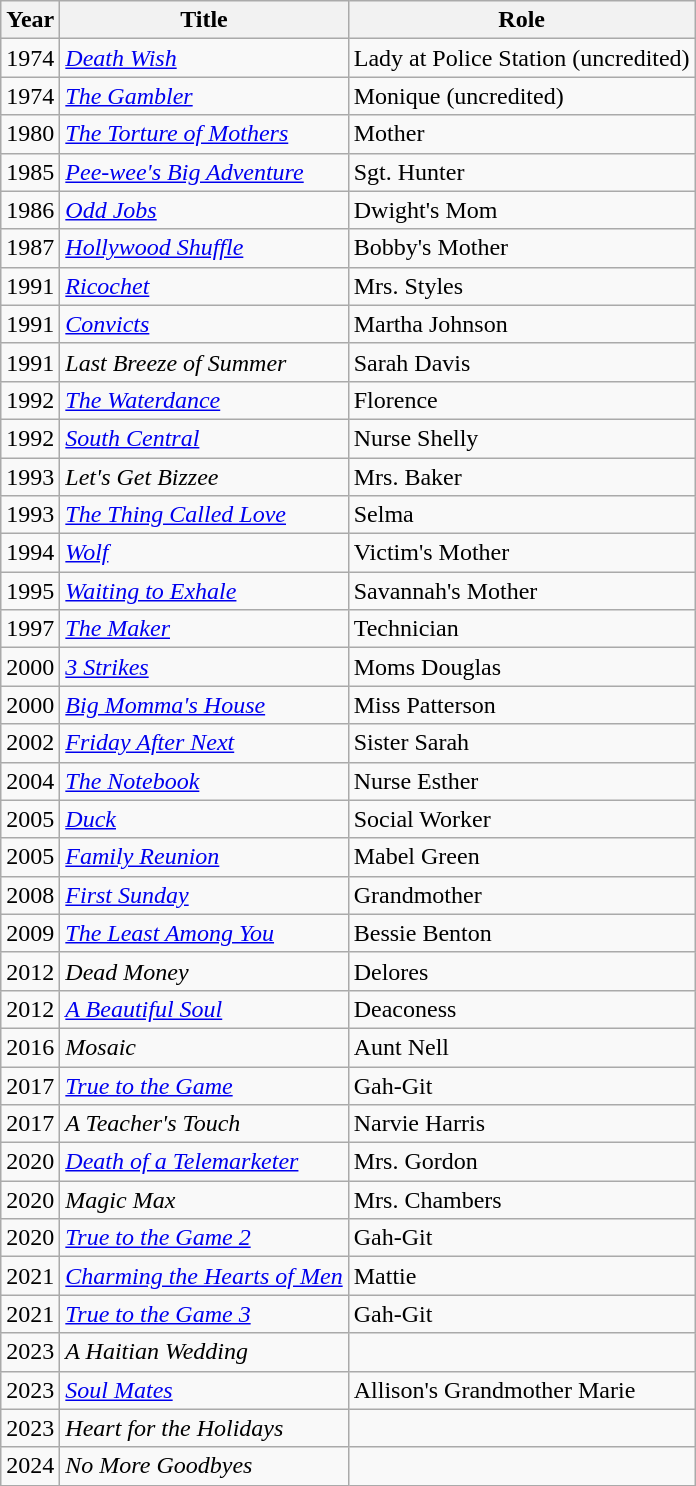<table class="wikitable sortable">
<tr>
<th>Year</th>
<th>Title</th>
<th>Role</th>
</tr>
<tr>
<td>1974</td>
<td><em><a href='#'>Death Wish</a></em></td>
<td>Lady at Police Station (uncredited)</td>
</tr>
<tr>
<td>1974</td>
<td><em><a href='#'>The Gambler</a></em></td>
<td>Monique (uncredited)</td>
</tr>
<tr>
<td>1980</td>
<td><em><a href='#'>The Torture of Mothers</a></em></td>
<td>Mother</td>
</tr>
<tr>
<td>1985</td>
<td><em><a href='#'>Pee-wee's Big Adventure</a></em></td>
<td>Sgt. Hunter</td>
</tr>
<tr>
<td>1986</td>
<td><em><a href='#'>Odd Jobs</a></em></td>
<td>Dwight's Mom</td>
</tr>
<tr>
<td>1987</td>
<td><em><a href='#'>Hollywood Shuffle</a></em></td>
<td>Bobby's Mother</td>
</tr>
<tr>
<td>1991</td>
<td><em><a href='#'>Ricochet</a></em></td>
<td>Mrs. Styles</td>
</tr>
<tr>
<td>1991</td>
<td><em><a href='#'>Convicts</a></em></td>
<td>Martha Johnson</td>
</tr>
<tr>
<td>1991</td>
<td><em>Last Breeze of Summer</em></td>
<td>Sarah Davis</td>
</tr>
<tr>
<td>1992</td>
<td><em><a href='#'>The Waterdance</a></em></td>
<td>Florence</td>
</tr>
<tr>
<td>1992</td>
<td><em><a href='#'>South Central</a></em></td>
<td>Nurse Shelly</td>
</tr>
<tr>
<td>1993</td>
<td><em>Let's Get Bizzee</em></td>
<td>Mrs. Baker</td>
</tr>
<tr>
<td>1993</td>
<td><em><a href='#'>The Thing Called Love</a></em></td>
<td>Selma</td>
</tr>
<tr>
<td>1994</td>
<td><em><a href='#'>Wolf</a></em></td>
<td>Victim's Mother</td>
</tr>
<tr>
<td>1995</td>
<td><em><a href='#'>Waiting to Exhale</a></em></td>
<td>Savannah's Mother</td>
</tr>
<tr>
<td>1997</td>
<td><em><a href='#'>The Maker</a></em></td>
<td>Technician</td>
</tr>
<tr>
<td>2000</td>
<td><em><a href='#'>3 Strikes</a></em></td>
<td>Moms Douglas</td>
</tr>
<tr>
<td>2000</td>
<td><em><a href='#'>Big Momma's House</a></em></td>
<td>Miss Patterson</td>
</tr>
<tr>
<td>2002</td>
<td><em><a href='#'>Friday After Next</a></em></td>
<td>Sister Sarah</td>
</tr>
<tr>
<td>2004</td>
<td><em><a href='#'>The Notebook</a></em></td>
<td>Nurse Esther</td>
</tr>
<tr>
<td>2005</td>
<td><em><a href='#'>Duck</a></em></td>
<td>Social Worker</td>
</tr>
<tr>
<td>2005</td>
<td><em><a href='#'>Family Reunion</a></em></td>
<td>Mabel Green</td>
</tr>
<tr>
<td>2008</td>
<td><em><a href='#'>First Sunday</a></em></td>
<td>Grandmother</td>
</tr>
<tr>
<td>2009</td>
<td><em><a href='#'>The Least Among You</a></em></td>
<td>Bessie Benton</td>
</tr>
<tr>
<td>2012</td>
<td><em>Dead Money</em></td>
<td>Delores</td>
</tr>
<tr>
<td>2012</td>
<td><em><a href='#'>A Beautiful Soul</a></em></td>
<td>Deaconess</td>
</tr>
<tr>
<td>2016</td>
<td><em>Mosaic</em></td>
<td>Aunt Nell</td>
</tr>
<tr>
<td>2017</td>
<td><em><a href='#'>True to the Game</a></em></td>
<td>Gah-Git</td>
</tr>
<tr>
<td>2017</td>
<td><em>A Teacher's Touch</em></td>
<td>Narvie Harris</td>
</tr>
<tr>
<td>2020</td>
<td><em><a href='#'>Death of a Telemarketer</a></em></td>
<td>Mrs. Gordon</td>
</tr>
<tr>
<td>2020</td>
<td><em>Magic Max</em></td>
<td>Mrs. Chambers</td>
</tr>
<tr>
<td>2020</td>
<td><em><a href='#'>True to the Game 2</a></em></td>
<td>Gah-Git</td>
</tr>
<tr>
<td>2021</td>
<td><em><a href='#'>Charming the Hearts of Men</a></em></td>
<td>Mattie</td>
</tr>
<tr>
<td>2021</td>
<td><em><a href='#'>True to the Game 3</a></em></td>
<td>Gah-Git</td>
</tr>
<tr>
<td>2023</td>
<td><em>A Haitian Wedding</em></td>
<td></td>
</tr>
<tr>
<td>2023</td>
<td><em><a href='#'>Soul Mates</a></em></td>
<td>Allison's Grandmother Marie</td>
</tr>
<tr>
<td>2023</td>
<td><em>Heart for the Holidays</em></td>
<td></td>
</tr>
<tr>
<td>2024</td>
<td><em>No More Goodbyes</em></td>
<td></td>
</tr>
</table>
